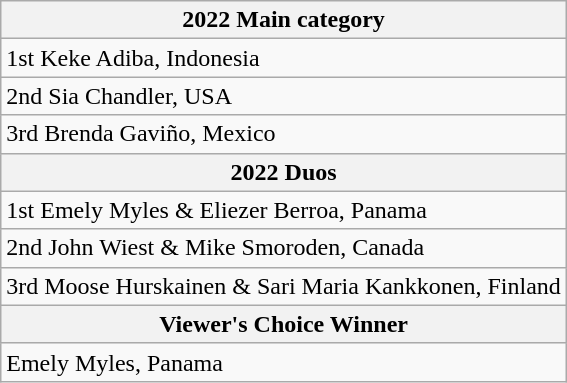<table class="wikitable" style="float:left; margin-right:1em">
<tr>
<th>2022 Main category</th>
</tr>
<tr>
<td>1st Keke Adiba, Indonesia</td>
</tr>
<tr>
<td>2nd Sia Chandler, USA</td>
</tr>
<tr>
<td>3rd Brenda Gaviño, Mexico</td>
</tr>
<tr>
<th>2022 Duos</th>
</tr>
<tr>
<td>1st Emely Myles & Eliezer Berroa, Panama</td>
</tr>
<tr>
<td>2nd John Wiest & Mike Smoroden, Canada</td>
</tr>
<tr>
<td>3rd Moose Hurskainen & Sari Maria Kankkonen, Finland</td>
</tr>
<tr>
<th>Viewer's Choice Winner</th>
</tr>
<tr>
<td>Emely Myles, Panama</td>
</tr>
</table>
